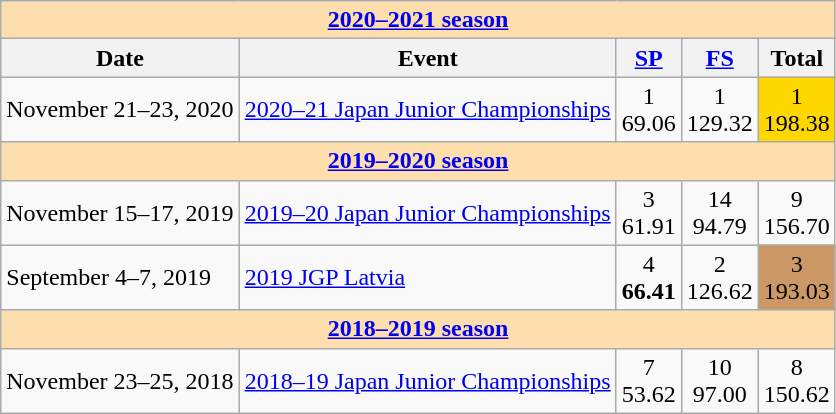<table class="wikitable">
<tr>
<td style="background-color: #ffdead; " colspan=6 align=center><a href='#'><strong>2020–2021 season</strong></a></td>
</tr>
<tr>
<th>Date</th>
<th>Event</th>
<th><a href='#'>SP</a></th>
<th><a href='#'>FS</a></th>
<th>Total</th>
</tr>
<tr>
<td>November 21–23, 2020</td>
<td><a href='#'>2020–21 Japan Junior Championships</a></td>
<td align=center>1 <br> 69.06</td>
<td align=center>1 <br> 129.32</td>
<td align=center bgcolor=gold>1 <br> 198.38</td>
</tr>
<tr>
<td style="background-color: #ffdead; " colspan=6 align=center><a href='#'><strong>2019–2020 season</strong></a></td>
</tr>
<tr>
<td>November 15–17, 2019</td>
<td><a href='#'>2019–20 Japan Junior Championships</a></td>
<td align=center>3 <br> 61.91</td>
<td align=center>14 <br> 94.79</td>
<td align=center>9 <br> 156.70</td>
</tr>
<tr>
<td>September 4–7, 2019</td>
<td><a href='#'>2019 JGP Latvia</a></td>
<td align=center>4 <br> <strong>66.41</strong></td>
<td align=center>2 <br> 126.62</td>
<td align=center bgcolor=cc9966>3 <br> 193.03</td>
</tr>
<tr>
<td style="background-color: #ffdead; " colspan=6 align=center><a href='#'><strong>2018–2019 season</strong></a></td>
</tr>
<tr>
<td>November 23–25, 2018</td>
<td><a href='#'>2018–19 Japan Junior Championships</a></td>
<td align=center>7 <br> 53.62</td>
<td align=center>10 <br> 97.00</td>
<td align=center>8 <br> 150.62</td>
</tr>
</table>
